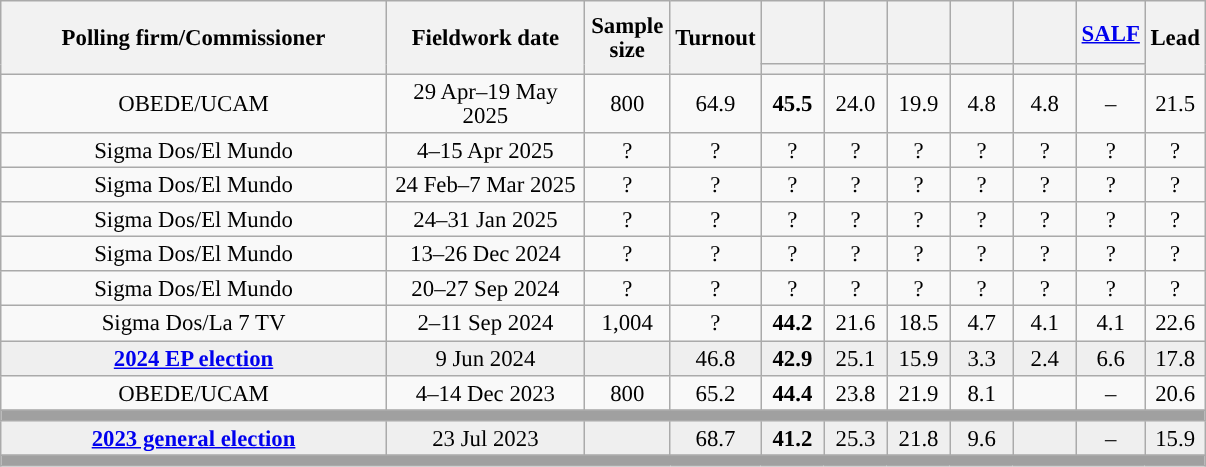<table class="wikitable collapsible collapsed" style="text-align:center; font-size:95%; line-height:16px;">
<tr style="height:42px;">
<th style="width:250px;" rowspan="2">Polling firm/Commissioner</th>
<th style="width:125px;" rowspan="2">Fieldwork date</th>
<th style="width:50px;" rowspan="2">Sample size</th>
<th style="width:45px;" rowspan="2">Turnout</th>
<th style="width:35px;"></th>
<th style="width:35px;"></th>
<th style="width:35px;"></th>
<th style="width:35px;"></th>
<th style="width:35px;"></th>
<th style="width:35px;"><a href='#'>SALF</a></th>
<th style="width:30px;" rowspan="2">Lead</th>
</tr>
<tr>
<th style="color:inherit;background:"></th>
<th style="color:inherit;background:"></th>
<th style="color:inherit;background:"></th>
<th style="color:inherit;background:"></th>
<th style="color:inherit;background:"></th>
<th style="color:inherit;background:"></th>
</tr>
<tr>
<td>OBEDE/UCAM</td>
<td>29 Apr–19 May 2025</td>
<td>800</td>
<td>64.9</td>
<td><strong>45.5</strong><br></td>
<td>24.0<br></td>
<td>19.9<br></td>
<td>4.8<br></td>
<td>4.8<br></td>
<td>–</td>
<td style="background:">21.5</td>
</tr>
<tr>
<td>Sigma Dos/El Mundo</td>
<td>4–15 Apr 2025</td>
<td>?</td>
<td>?</td>
<td>?<br></td>
<td>?<br></td>
<td>?<br></td>
<td>?<br></td>
<td>?<br></td>
<td>?<br></td>
<td style="background:">?</td>
</tr>
<tr>
<td>Sigma Dos/El Mundo</td>
<td>24 Feb–7 Mar 2025</td>
<td>?</td>
<td>?</td>
<td>?<br></td>
<td>?<br></td>
<td>?<br></td>
<td>?<br></td>
<td>?<br></td>
<td>?<br></td>
<td style="background:">?</td>
</tr>
<tr>
<td>Sigma Dos/El Mundo</td>
<td>24–31 Jan 2025</td>
<td>?</td>
<td>?</td>
<td>?<br></td>
<td>?<br></td>
<td>?<br></td>
<td>?<br></td>
<td>?<br></td>
<td>?<br></td>
<td style="background:">?</td>
</tr>
<tr>
<td>Sigma Dos/El Mundo</td>
<td>13–26 Dec 2024</td>
<td>?</td>
<td>?</td>
<td>?<br></td>
<td>?<br></td>
<td>?<br></td>
<td>?<br></td>
<td>?<br></td>
<td>?<br></td>
<td style="background:">?</td>
</tr>
<tr>
<td>Sigma Dos/El Mundo</td>
<td>20–27 Sep 2024</td>
<td>?</td>
<td>?</td>
<td>?<br></td>
<td>?<br></td>
<td>?<br></td>
<td>?<br></td>
<td>?<br></td>
<td>?<br></td>
<td style="background:">?</td>
</tr>
<tr>
<td>Sigma Dos/La 7 TV</td>
<td>2–11 Sep 2024</td>
<td>1,004</td>
<td>?</td>
<td><strong>44.2</strong><br></td>
<td>21.6<br></td>
<td>18.5<br></td>
<td>4.7<br></td>
<td>4.1<br></td>
<td>4.1<br></td>
<td style="background:">22.6</td>
</tr>
<tr style="background:#EFEFEF;">
<td><strong><a href='#'>2024 EP election</a></strong></td>
<td>9 Jun 2024</td>
<td></td>
<td>46.8</td>
<td><strong>42.9</strong><br></td>
<td>25.1<br></td>
<td>15.9<br></td>
<td>3.3<br></td>
<td>2.4<br></td>
<td>6.6<br></td>
<td style="background:">17.8</td>
</tr>
<tr>
<td>OBEDE/UCAM</td>
<td>4–14 Dec 2023</td>
<td>800</td>
<td>65.2</td>
<td><strong>44.4</strong><br></td>
<td>23.8<br></td>
<td>21.9<br></td>
<td>8.1<br></td>
<td></td>
<td>–</td>
<td style="background:">20.6</td>
</tr>
<tr>
<td colspan="11" style="background:#A0A0A0"></td>
</tr>
<tr style="background:#EFEFEF;">
<td><strong><a href='#'>2023 general election</a></strong></td>
<td>23 Jul 2023</td>
<td></td>
<td>68.7</td>
<td><strong>41.2</strong><br></td>
<td>25.3<br></td>
<td>21.8<br></td>
<td>9.6<br></td>
<td></td>
<td>–</td>
<td style="background:">15.9</td>
</tr>
<tr>
<td colspan="11" style="background:#A0A0A0"></td>
</tr>
</table>
